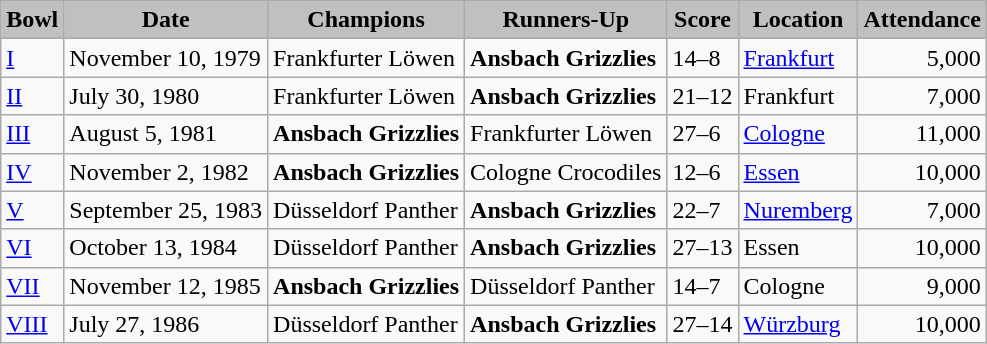<table class="wikitable">
<tr style="text-align:center; background:silver">
<td><strong>Bowl</strong></td>
<td><strong>Date</strong></td>
<td><strong>Champions</strong></td>
<td><strong>Runners-Up</strong></td>
<td><strong>Score</strong></td>
<td><strong>Location</strong></td>
<td><strong>Attendance</strong></td>
</tr>
<tr>
<td><a href='#'>I</a></td>
<td>November 10, 1979</td>
<td>Frankfurter Löwen</td>
<td><strong>Ansbach Grizzlies</strong></td>
<td>14–8</td>
<td><a href='#'>Frankfurt</a></td>
<td style="text-align:right">5,000</td>
</tr>
<tr>
<td><a href='#'>II</a></td>
<td>July 30, 1980</td>
<td>Frankfurter Löwen</td>
<td><strong>Ansbach Grizzlies</strong></td>
<td>21–12</td>
<td>Frankfurt</td>
<td style="text-align:right">7,000</td>
</tr>
<tr>
<td><a href='#'>III</a></td>
<td>August 5, 1981</td>
<td><strong>Ansbach Grizzlies</strong></td>
<td>Frankfurter Löwen</td>
<td>27–6</td>
<td><a href='#'>Cologne</a></td>
<td style="text-align:right">11,000</td>
</tr>
<tr>
<td><a href='#'>IV</a></td>
<td>November 2, 1982</td>
<td><strong>Ansbach Grizzlies</strong></td>
<td>Cologne Crocodiles</td>
<td>12–6</td>
<td><a href='#'>Essen</a></td>
<td style="text-align:right">10,000</td>
</tr>
<tr>
<td><a href='#'>V</a></td>
<td>September 25, 1983</td>
<td>Düsseldorf Panther</td>
<td><strong>Ansbach Grizzlies</strong></td>
<td>22–7</td>
<td><a href='#'>Nuremberg</a></td>
<td style="text-align:right">7,000</td>
</tr>
<tr>
<td><a href='#'>VI</a></td>
<td>October 13, 1984</td>
<td>Düsseldorf Panther</td>
<td><strong>Ansbach Grizzlies</strong></td>
<td>27–13</td>
<td>Essen</td>
<td style="text-align:right">10,000</td>
</tr>
<tr>
<td><a href='#'>VII</a></td>
<td>November 12, 1985</td>
<td><strong>Ansbach Grizzlies</strong></td>
<td>Düsseldorf Panther</td>
<td>14–7</td>
<td>Cologne</td>
<td style="text-align:right">9,000</td>
</tr>
<tr>
<td><a href='#'>VIII</a></td>
<td>July 27, 1986</td>
<td>Düsseldorf Panther</td>
<td><strong>Ansbach Grizzlies</strong></td>
<td>27–14</td>
<td><a href='#'>Würzburg</a></td>
<td style="text-align:right">10,000</td>
</tr>
</table>
